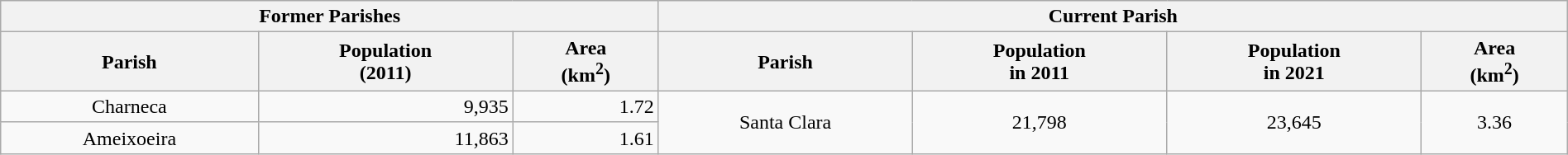<table class="wikitable" style="text-align:center; width:100%;">
<tr>
<th colspan="3">Former Parishes</th>
<th colspan="4">Current Parish</th>
</tr>
<tr>
<th>Parish</th>
<th>Population<br>(2011)</th>
<th>Area<br>(km<sup>2</sup>)</th>
<th>Parish</th>
<th>Population<br>in 2011</th>
<th>Population<br>in 2021</th>
<th>Area<br>(km<sup>2</sup>)</th>
</tr>
<tr>
<td>Charneca</td>
<td align="right">9,935</td>
<td align="right">1.72</td>
<td rowspan="2">Santa Clara</td>
<td rowspan="2">21,798</td>
<td rowspan="2">23,645</td>
<td rowspan="2">3.36</td>
</tr>
<tr>
<td>Ameixoeira</td>
<td align="right">11,863</td>
<td align="right">1.61</td>
</tr>
</table>
